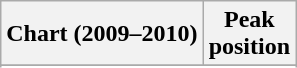<table class="wikitable sortable plainrowheaders" style="text-align:center">
<tr>
<th scope="col">Chart (2009–2010)</th>
<th scope="col">Peak<br>position</th>
</tr>
<tr>
</tr>
<tr>
</tr>
<tr>
</tr>
<tr>
</tr>
<tr>
</tr>
<tr>
</tr>
</table>
